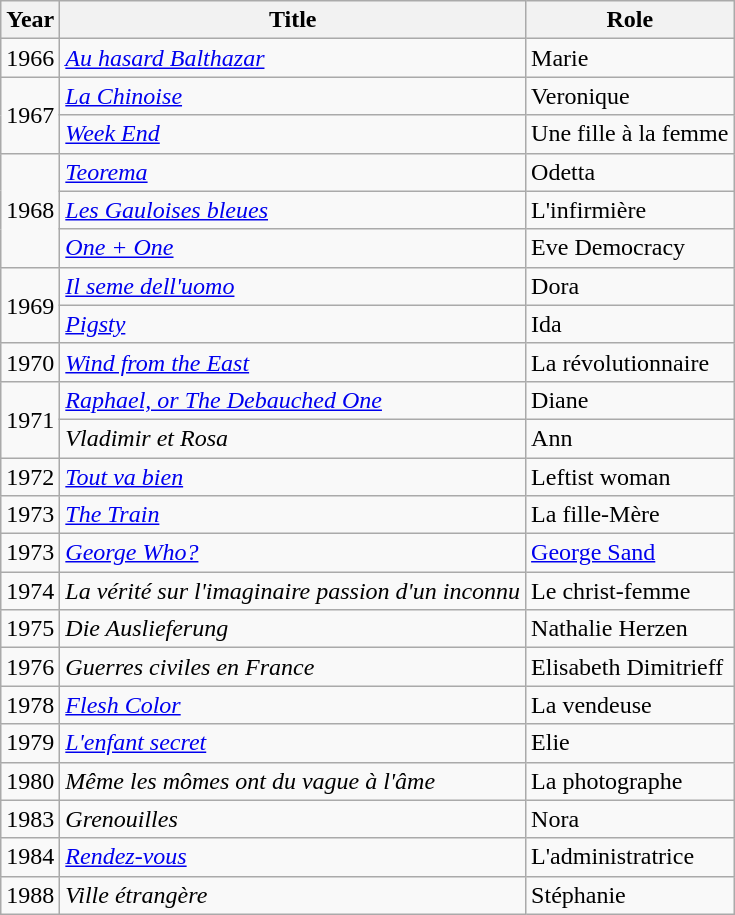<table class="wikitable sortable">
<tr>
<th>Year</th>
<th>Title</th>
<th>Role</th>
</tr>
<tr>
<td>1966</td>
<td><em><a href='#'>Au hasard Balthazar</a></em></td>
<td>Marie</td>
</tr>
<tr>
<td rowspan=2>1967</td>
<td><em><a href='#'>La Chinoise</a></em></td>
<td>Veronique</td>
</tr>
<tr>
<td><em><a href='#'>Week End</a></em></td>
<td>Une fille à la femme</td>
</tr>
<tr>
<td rowspan=3>1968</td>
<td><em><a href='#'>Teorema</a></em></td>
<td>Odetta</td>
</tr>
<tr>
<td><em><a href='#'>Les Gauloises bleues</a></em></td>
<td>L'infirmière</td>
</tr>
<tr>
<td><em><a href='#'>One + One</a></em></td>
<td>Eve Democracy</td>
</tr>
<tr>
<td rowspan=2>1969</td>
<td><em><a href='#'>Il seme dell'uomo</a></em></td>
<td>Dora</td>
</tr>
<tr>
<td><em><a href='#'>Pigsty</a></em></td>
<td>Ida</td>
</tr>
<tr>
<td>1970</td>
<td><em><a href='#'>Wind from the East</a></em></td>
<td>La révolutionnaire</td>
</tr>
<tr>
<td rowspan=2>1971</td>
<td><em><a href='#'>Raphael, or The Debauched One</a></em></td>
<td>Diane</td>
</tr>
<tr>
<td><em>Vladimir et Rosa</em></td>
<td>Ann</td>
</tr>
<tr>
<td>1972</td>
<td><em><a href='#'>Tout va bien</a></em></td>
<td>Leftist woman</td>
</tr>
<tr>
<td>1973</td>
<td><em><a href='#'>The Train</a></em></td>
<td>La fille-Mère</td>
</tr>
<tr>
<td>1973</td>
<td><em><a href='#'>George Who?</a></em></td>
<td><a href='#'>George Sand</a></td>
</tr>
<tr>
<td>1974</td>
<td><em>La vérité sur l'imaginaire passion d'un inconnu</em></td>
<td>Le christ-femme</td>
</tr>
<tr>
<td>1975</td>
<td><em>Die Auslieferung</em></td>
<td>Nathalie Herzen</td>
</tr>
<tr>
<td>1976</td>
<td><em>Guerres civiles en France</em></td>
<td>Elisabeth Dimitrieff</td>
</tr>
<tr>
<td>1978</td>
<td><em><a href='#'>Flesh Color</a></em></td>
<td>La vendeuse</td>
</tr>
<tr>
<td>1979</td>
<td><em><a href='#'>L'enfant secret</a></em></td>
<td>Elie</td>
</tr>
<tr>
<td>1980</td>
<td><em>Même les mômes ont du vague à l'âme</em></td>
<td>La photographe</td>
</tr>
<tr>
<td>1983</td>
<td><em>Grenouilles</em></td>
<td>Nora</td>
</tr>
<tr>
<td>1984</td>
<td><em><a href='#'>Rendez-vous</a></em></td>
<td>L'administratrice</td>
</tr>
<tr>
<td>1988</td>
<td><em>Ville étrangère</em></td>
<td>Stéphanie</td>
</tr>
</table>
